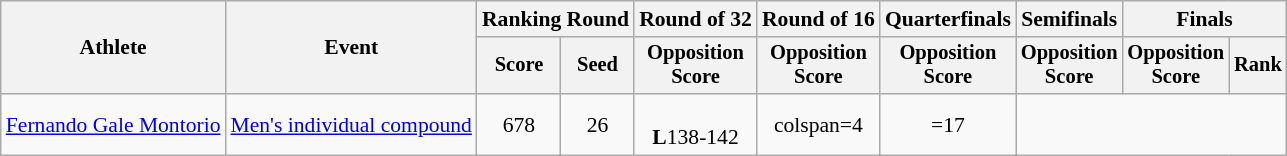<table class="wikitable" style="text-align: center; font-size:90%">
<tr>
<th rowspan="2">Athlete</th>
<th rowspan="2">Event</th>
<th colspan="2">Ranking Round</th>
<th>Round of 32</th>
<th>Round of 16</th>
<th>Quarterfinals</th>
<th>Semifinals</th>
<th colspan="2">Finals</th>
</tr>
<tr style="font-size:95%">
<th>Score</th>
<th>Seed</th>
<th>Opposition<br>Score</th>
<th>Opposition<br>Score</th>
<th>Opposition<br>Score</th>
<th>Opposition<br>Score</th>
<th>Opposition<br>Score</th>
<th>Rank</th>
</tr>
<tr>
<td align=left><a href='#'>Fernando Gale Montorio</a></td>
<td align=left><a href='#'>Men's individual compound</a></td>
<td>678</td>
<td>26</td>
<td><br><strong>L</strong>138-142</td>
<td>colspan=4 </td>
<td>=17</td>
</tr>
</table>
